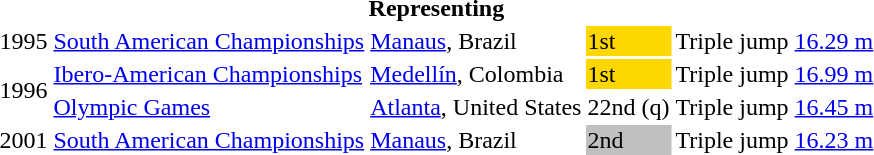<table>
<tr>
<th colspan="6">Representing </th>
</tr>
<tr>
<td>1995</td>
<td><a href='#'>South American Championships</a></td>
<td><a href='#'>Manaus</a>, Brazil</td>
<td bgcolor=gold>1st</td>
<td>Triple jump</td>
<td><a href='#'>16.29 m</a></td>
</tr>
<tr>
<td rowspan=2>1996</td>
<td><a href='#'>Ibero-American Championships</a></td>
<td><a href='#'>Medellín</a>, Colombia</td>
<td bgcolor=gold>1st</td>
<td>Triple jump</td>
<td><a href='#'>16.99 m</a></td>
</tr>
<tr>
<td><a href='#'>Olympic Games</a></td>
<td><a href='#'>Atlanta</a>, United States</td>
<td>22nd (q)</td>
<td>Triple jump</td>
<td><a href='#'>16.45 m</a></td>
</tr>
<tr>
<td>2001</td>
<td><a href='#'>South American Championships</a></td>
<td><a href='#'>Manaus</a>, Brazil</td>
<td bgcolor=silver>2nd</td>
<td>Triple jump</td>
<td><a href='#'>16.23 m</a></td>
</tr>
</table>
